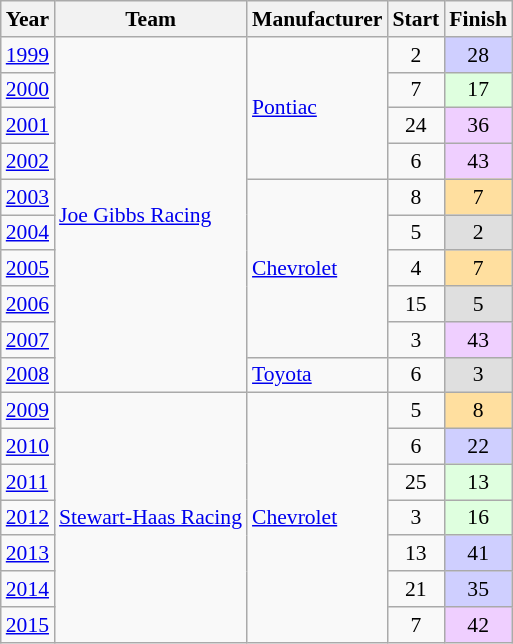<table class="wikitable" style="font-size: 90%;">
<tr>
<th>Year</th>
<th>Team</th>
<th>Manufacturer</th>
<th>Start</th>
<th>Finish</th>
</tr>
<tr>
<td><a href='#'>1999</a></td>
<td rowspan=10 nowrap><a href='#'>Joe Gibbs Racing</a></td>
<td rowspan=4><a href='#'>Pontiac</a></td>
<td align=center>2</td>
<td align=center style="background:#CFCFFF;">28</td>
</tr>
<tr>
<td><a href='#'>2000</a></td>
<td align=center>7</td>
<td align=center style="background:#DFFFDF;">17</td>
</tr>
<tr>
<td><a href='#'>2001</a></td>
<td align=center>24</td>
<td align=center style="background:#EFCFFF;">36</td>
</tr>
<tr>
<td><a href='#'>2002</a></td>
<td align=center>6</td>
<td align=center style="background:#EFCFFF;">43</td>
</tr>
<tr>
<td><a href='#'>2003</a></td>
<td rowspan=5><a href='#'>Chevrolet</a></td>
<td align=center>8</td>
<td align=center style="background:#FFDF9F;">7</td>
</tr>
<tr>
<td><a href='#'>2004</a></td>
<td align=center>5</td>
<td align=center style="background:#DFDFDF;">2</td>
</tr>
<tr>
<td><a href='#'>2005</a></td>
<td align=center>4</td>
<td align=center style="background:#FFDF9F;">7</td>
</tr>
<tr>
<td><a href='#'>2006</a></td>
<td align=center>15</td>
<td align=center style="background:#DFDFDF;">5</td>
</tr>
<tr>
<td><a href='#'>2007</a></td>
<td align=center>3</td>
<td align=center style="background:#EFCFFF;">43</td>
</tr>
<tr>
<td><a href='#'>2008</a></td>
<td><a href='#'>Toyota</a></td>
<td align=center>6</td>
<td align=center style="background:#DFDFDF;">3</td>
</tr>
<tr>
<td><a href='#'>2009</a></td>
<td rowspan=7 nowrap><a href='#'>Stewart-Haas Racing</a></td>
<td rowspan=7><a href='#'>Chevrolet</a></td>
<td align=center>5</td>
<td align=center style="background:#FFDF9F;">8</td>
</tr>
<tr>
<td><a href='#'>2010</a></td>
<td align=center>6</td>
<td align=center style="background:#CFCFFF;">22</td>
</tr>
<tr>
<td><a href='#'>2011</a></td>
<td align=center>25</td>
<td align=center style="background:#DFFFDF;">13</td>
</tr>
<tr>
<td><a href='#'>2012</a></td>
<td align=center>3</td>
<td align=center style="background:#DFFFDF;">16</td>
</tr>
<tr>
<td><a href='#'>2013</a></td>
<td align=center>13</td>
<td align=center style="background:#CFCFFF;">41</td>
</tr>
<tr>
<td><a href='#'>2014</a></td>
<td align=center>21</td>
<td align=center style="background:#CFCFFF;">35</td>
</tr>
<tr>
<td><a href='#'>2015</a></td>
<td align=center>7</td>
<td align=center style="background:#EFCFFF;">42</td>
</tr>
</table>
